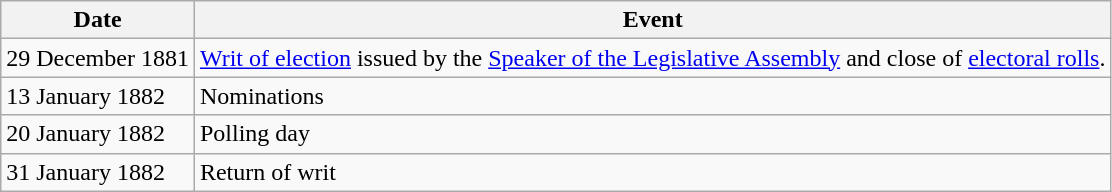<table class="wikitable">
<tr>
<th>Date</th>
<th>Event</th>
</tr>
<tr>
<td>29 December 1881</td>
<td><a href='#'>Writ of election</a> issued by the <a href='#'>Speaker of the Legislative Assembly</a> and close of <a href='#'>electoral rolls</a>.</td>
</tr>
<tr>
<td>13 January 1882</td>
<td>Nominations</td>
</tr>
<tr>
<td>20 January 1882</td>
<td>Polling day</td>
</tr>
<tr>
<td>31 January 1882</td>
<td>Return of writ</td>
</tr>
</table>
